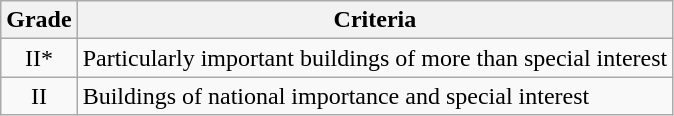<table class="wikitable">
<tr>
<th>Grade</th>
<th>Criteria</th>
</tr>
<tr>
<td align="center" >II*</td>
<td>Particularly important buildings of more than special interest</td>
</tr>
<tr>
<td align="center" >II</td>
<td>Buildings of national importance and special interest</td>
</tr>
</table>
